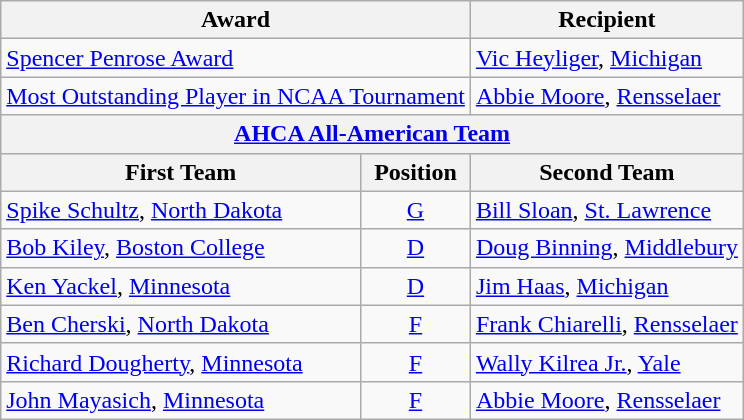<table class="wikitable">
<tr>
<th colspan=2>Award</th>
<th>Recipient</th>
</tr>
<tr>
<td colspan=2><a href='#'>Spencer Penrose Award</a></td>
<td><a href='#'>Vic Heyliger</a>, <a href='#'>Michigan</a></td>
</tr>
<tr>
<td colspan=2><a href='#'>Most Outstanding Player in NCAA Tournament</a></td>
<td><a href='#'>Abbie Moore</a>, <a href='#'>Rensselaer</a></td>
</tr>
<tr>
<th colspan=3><a href='#'>AHCA All-American Team</a></th>
</tr>
<tr>
<th>First Team</th>
<th>Position</th>
<th>Second Team</th>
</tr>
<tr>
<td><a href='#'>Spike Schultz</a>, <a href='#'>North Dakota</a></td>
<td align=center><a href='#'>G</a></td>
<td><a href='#'>Bill Sloan</a>, <a href='#'>St. Lawrence</a></td>
</tr>
<tr>
<td><a href='#'>Bob Kiley</a>, <a href='#'>Boston College</a></td>
<td align=center><a href='#'>D</a></td>
<td><a href='#'>Doug Binning</a>, <a href='#'>Middlebury</a></td>
</tr>
<tr>
<td><a href='#'>Ken Yackel</a>, <a href='#'>Minnesota</a></td>
<td align=center><a href='#'>D</a></td>
<td><a href='#'>Jim Haas</a>, <a href='#'>Michigan</a></td>
</tr>
<tr>
<td><a href='#'>Ben Cherski</a>, <a href='#'>North Dakota</a></td>
<td align=center><a href='#'>F</a></td>
<td><a href='#'>Frank Chiarelli</a>, <a href='#'>Rensselaer</a></td>
</tr>
<tr>
<td><a href='#'>Richard Dougherty</a>, <a href='#'>Minnesota</a></td>
<td align=center><a href='#'>F</a></td>
<td><a href='#'>Wally Kilrea Jr.</a>, <a href='#'>Yale</a></td>
</tr>
<tr>
<td><a href='#'>John Mayasich</a>, <a href='#'>Minnesota</a></td>
<td align=center><a href='#'>F</a></td>
<td><a href='#'>Abbie Moore</a>, <a href='#'>Rensselaer</a></td>
</tr>
</table>
